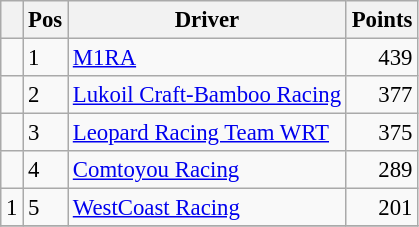<table class="wikitable" style="font-size: 95%;">
<tr>
<th></th>
<th>Pos</th>
<th>Driver</th>
<th>Points</th>
</tr>
<tr>
<td align="left"></td>
<td>1</td>
<td> <a href='#'>M1RA</a></td>
<td align="right">439</td>
</tr>
<tr>
<td align="left"></td>
<td>2</td>
<td> <a href='#'>Lukoil Craft-Bamboo Racing</a></td>
<td align="right">377</td>
</tr>
<tr>
<td align="left"></td>
<td>3</td>
<td> <a href='#'>Leopard Racing Team WRT</a></td>
<td align="right">375</td>
</tr>
<tr>
<td align="left"></td>
<td>4</td>
<td> <a href='#'>Comtoyou Racing</a></td>
<td align="right">289</td>
</tr>
<tr>
<td align="left"> 1</td>
<td>5</td>
<td> <a href='#'>WestCoast Racing</a></td>
<td align="right">201</td>
</tr>
<tr>
</tr>
</table>
